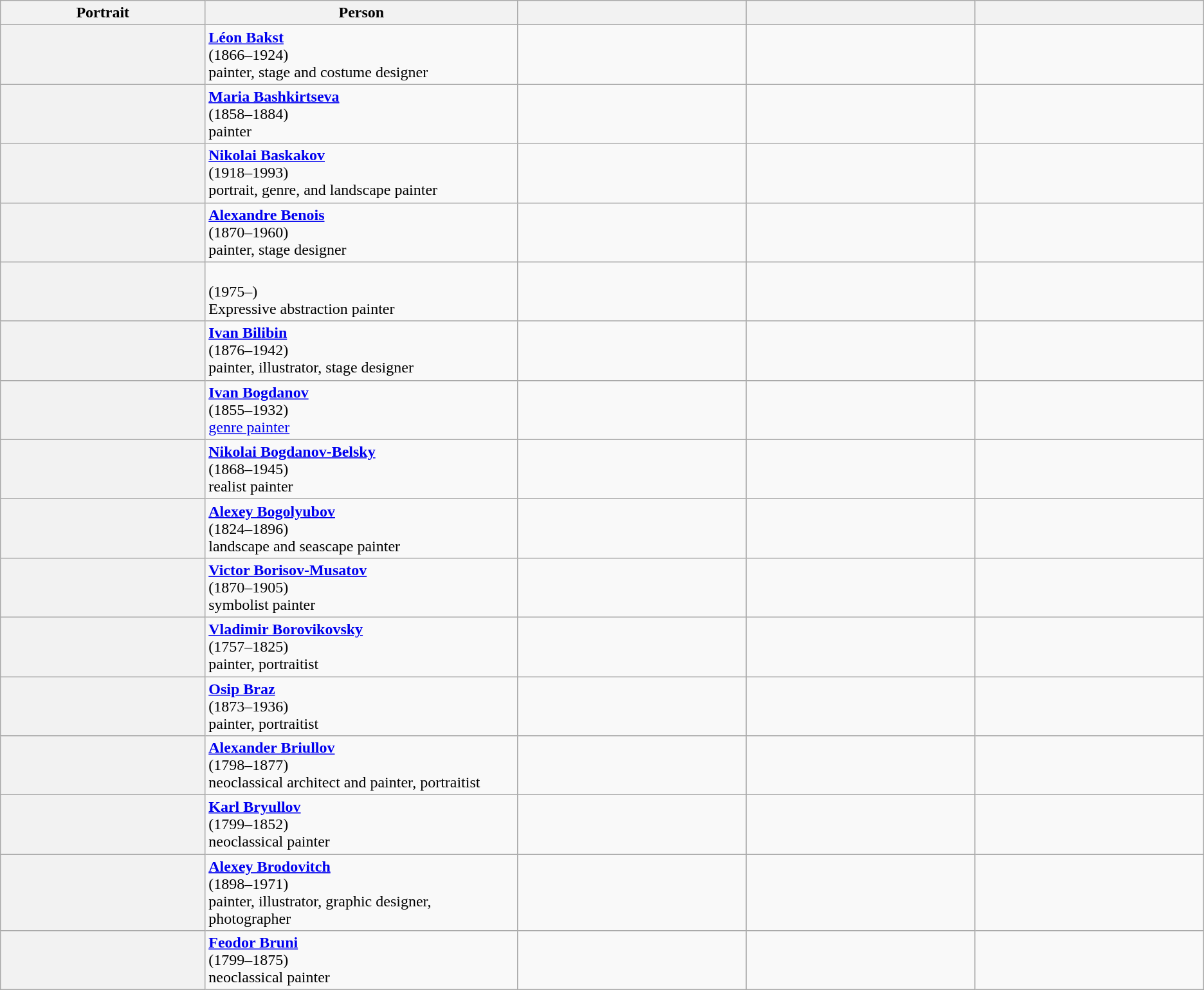<table class="wikitable">
<tr ">
<th scope="col" style="width:17%;">Portrait</th>
<th scope="col" style="width:26%;">Person</th>
<th scope="col" style="width:19%;"></th>
<th scope="col" style="width:19%;"></th>
<th scope="col" style="width:19%;"></th>
</tr>
<tr>
<th scope="row" style="text-align:center;"></th>
<td><strong><a href='#'>Léon Bakst</a></strong><br>(1866–1924)<br>painter, stage and costume designer<br></td>
<td></td>
<td></td>
<td></td>
</tr>
<tr>
<th scope="row" style="text-align:center;"></th>
<td><strong><a href='#'>Maria Bashkirtseva</a></strong><br>(1858–1884)<br>painter<br></td>
<td></td>
<td></td>
<td></td>
</tr>
<tr>
<th scope="row" style="text-align:center;"></th>
<td><strong><a href='#'>Nikolai Baskakov</a></strong> <br>(1918–1993)<br> portrait, genre, and landscape painter</td>
<td></td>
<td></td>
<td></td>
</tr>
<tr>
<th scope="row" style="text-align:center;"></th>
<td><strong><a href='#'>Alexandre Benois</a></strong><br>(1870–1960)<br>painter, stage designer<br></td>
<td></td>
<td></td>
<td></td>
</tr>
<tr>
<th scope="row" style="text-align:center;"></th>
<td><strong></strong><br>(1975–)<br>Expressive abstraction painter</td>
<td></td>
<td></td>
<td></td>
</tr>
<tr>
<th scope="row" style="text-align:center;"></th>
<td><strong><a href='#'>Ivan Bilibin</a></strong><br>(1876–1942)<br>painter, illustrator, stage designer<br></td>
<td></td>
<td></td>
<td></td>
</tr>
<tr>
<th scope="row" style="text-align:center;"></th>
<td><strong><a href='#'>Ivan Bogdanov</a></strong><br>(1855–1932)<br><a href='#'>genre painter</a><br></td>
<td></td>
<td></td>
<td></td>
</tr>
<tr>
<th scope="row" style="text-align:center;"></th>
<td><strong><a href='#'>Nikolai Bogdanov-Belsky</a></strong><br>(1868–1945)<br>realist painter<br></td>
<td></td>
<td></td>
<td></td>
</tr>
<tr>
<th scope="row" style="text-align:center;"></th>
<td><strong><a href='#'>Alexey Bogolyubov</a></strong><br>(1824–1896)<br>landscape and seascape painter</td>
<td></td>
<td></td>
<td></td>
</tr>
<tr>
<th scope="row" style="text-align:center;"></th>
<td><strong><a href='#'>Victor Borisov-Musatov</a></strong><br>(1870–1905)<br>symbolist painter<br></td>
<td></td>
<td></td>
<td></td>
</tr>
<tr>
<th scope="row" style="text-align:center;"></th>
<td><strong><a href='#'>Vladimir Borovikovsky</a></strong><br>(1757–1825)<br>painter, portraitist<br></td>
<td></td>
<td></td>
<td></td>
</tr>
<tr>
<th scope="row" style="text-align:center;"></th>
<td><strong><a href='#'>Osip Braz</a></strong><br>(1873–1936)<br>painter, portraitist<br></td>
<td></td>
<td></td>
<td></td>
</tr>
<tr>
<th scope="row" style="text-align:center;"></th>
<td><strong><a href='#'>Alexander Briullov</a></strong><br>(1798–1877)<br>neoclassical architect and painter, portraitist<br></td>
<td></td>
<td></td>
<td></td>
</tr>
<tr>
<th scope="row" style="text-align:center;"></th>
<td><strong><a href='#'>Karl Bryullov</a></strong><br>(1799–1852)<br>neoclassical painter<br></td>
<td></td>
<td></td>
<td></td>
</tr>
<tr>
<th scope="row" style="text-align:center;"></th>
<td><strong><a href='#'>Alexey Brodovitch</a></strong><br>(1898–1971)<br>painter, illustrator, graphic designer, photographer</td>
<td></td>
<td></td>
<td></td>
</tr>
<tr>
<th scope="row" style="text-align:center;"></th>
<td><strong><a href='#'>Feodor Bruni</a></strong><br>(1799–1875)<br>neoclassical painter<br></td>
<td></td>
<td></td>
<td></td>
</tr>
</table>
